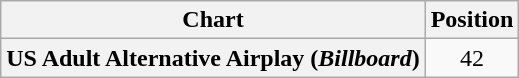<table class="wikitable sortable plainrowheaders" style="text-align:center">
<tr>
<th scope="col">Chart</th>
<th scope="col">Position</th>
</tr>
<tr>
<th scope="row" style="text-align:left;">US Adult Alternative Airplay (<em>Billboard</em>)</th>
<td>42</td>
</tr>
</table>
